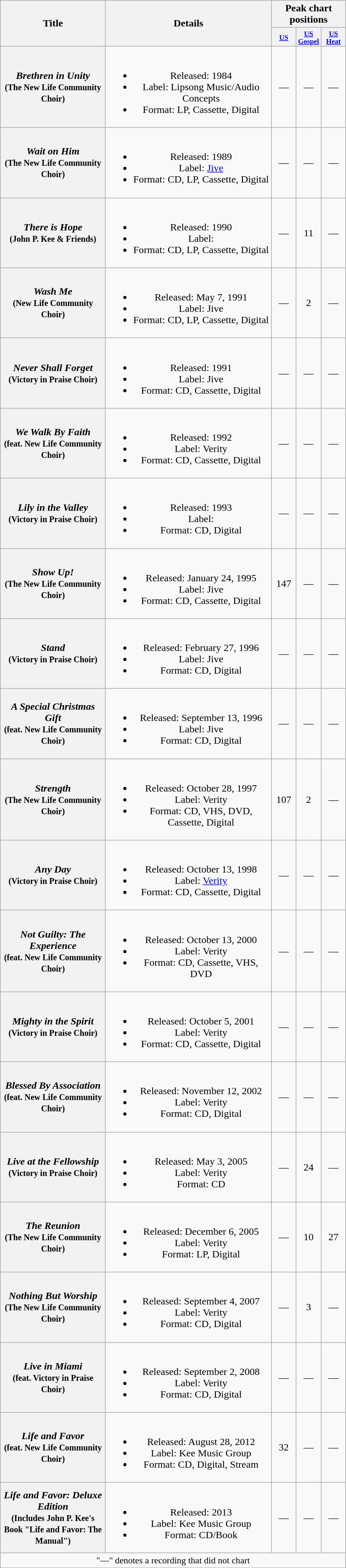<table class="wikitable plainrowheaders" style="text-align:center;">
<tr>
<th rowspan="2" style="width:10em;">Title</th>
<th rowspan="2" style="width:16em;">Details</th>
<th scope="col" colspan="3">Peak chart positions</th>
</tr>
<tr style="font-size:smaller;">
<th style="width:3em;font-size:85%;"><a href='#'>US</a><br></th>
<th style="width:3em;font-size:85%;"><a href='#'>US<br> Gospel</a><br></th>
<th style="width:3em;font-size:85%;"><a href='#'>US<br> Heat</a><br></th>
</tr>
<tr>
<th scope="row"><em>Brethren in Unity</em><br><small>(The New Life Community Choir)</small></th>
<td><br><ul><li>Released: 1984</li><li>Label: Lipsong Music/Audio Concepts</li><li>Format: LP, Cassette, Digital</li></ul></td>
<td>—</td>
<td>—</td>
<td>—</td>
</tr>
<tr>
<th scope="row"><em>Wait on Him</em><br><small>(The New Life Community Choir)</small></th>
<td><br><ul><li>Released: 1989</li><li>Label: <a href='#'>Jive</a></li><li>Format: CD, LP, Cassette, Digital</li></ul></td>
<td>—</td>
<td>—</td>
<td>—</td>
</tr>
<tr>
<th scope="row"><em>There is Hope</em><br><small>(John P. Kee & Friends)</small></th>
<td><br><ul><li>Released: 1990</li><li>Label:</li><li>Format: CD, LP, Cassette, Digital</li></ul></td>
<td>—</td>
<td>11</td>
<td>—</td>
</tr>
<tr>
<th scope="row"><em>Wash Me</em><br><small>(New Life Community Choir)</small></th>
<td><br><ul><li>Released:  May 7, 1991</li><li>Label: Jive</li><li>Format: CD, LP, Cassette, Digital</li></ul></td>
<td>—</td>
<td>2</td>
<td>—</td>
</tr>
<tr>
<th scope="row"><em>Never Shall Forget</em><br><small>(Victory in Praise Choir)</small></th>
<td><br><ul><li>Released: 1991</li><li>Label:  Jive</li><li>Format: CD, Cassette, Digital</li></ul></td>
<td>—</td>
<td>—</td>
<td>—</td>
</tr>
<tr>
<th scope="row"><em>We Walk By Faith</em><br><small>(feat. New Life Community Choir)</small></th>
<td><br><ul><li>Released: 1992</li><li>Label: Verity</li><li>Format: CD, Cassette, Digital</li></ul></td>
<td>—</td>
<td>—</td>
<td>—</td>
</tr>
<tr>
<th scope="row"><em>Lily in the Valley</em><br><small>(Victory in Praise Choir)</small></th>
<td><br><ul><li>Released: 1993</li><li>Label:</li><li>Format: CD, Digital</li></ul></td>
<td>—</td>
<td>—</td>
<td>—</td>
</tr>
<tr>
<th scope="row"><em>Show Up!</em> <br><small>(The New Life Community Choir)</small></th>
<td><br><ul><li>Released: January 24, 1995</li><li>Label:  Jive</li><li>Format: CD, Cassette, Digital</li></ul></td>
<td>147</td>
<td>—</td>
<td>—</td>
</tr>
<tr>
<th scope="row"><em>Stand</em>  <br><small>(Victory in Praise Choir)</small></th>
<td><br><ul><li>Released: February 27, 1996</li><li>Label: Jive</li><li>Format: CD, Digital</li></ul></td>
<td>—</td>
<td>—</td>
<td>—</td>
</tr>
<tr>
<th scope="row"><em>A Special Christmas Gift</em><br><small>(feat. New Life Community Choir)</small></th>
<td><br><ul><li>Released: September 13, 1996</li><li>Label: Jive</li><li>Format: CD, Digital</li></ul></td>
<td>—</td>
<td>—</td>
<td>—</td>
</tr>
<tr>
<th scope="row"><em>Strength</em><br><small>(The New Life Community Choir)</small></th>
<td><br><ul><li>Released: October 28, 1997</li><li>Label:  Verity</li><li>Format: CD, VHS, DVD, Cassette, Digital</li></ul></td>
<td>107</td>
<td>2</td>
<td>—</td>
</tr>
<tr>
<th scope="row"><em>Any Day</em><br><small>(Victory in Praise Choir)</small></th>
<td><br><ul><li>Released:  October 13, 1998</li><li>Label: <a href='#'>Verity</a></li><li>Format: CD, Cassette, Digital</li></ul></td>
<td>—</td>
<td>—</td>
<td>—</td>
</tr>
<tr>
<th scope="row"><em>Not Guilty: The Experience</em><br><small>(feat. New Life Community Choir)</small></th>
<td><br><ul><li>Released: October 13, 2000</li><li>Label: Verity</li><li>Format: CD, Cassette, VHS, DVD</li></ul></td>
<td>—</td>
<td>—</td>
<td>—</td>
</tr>
<tr>
<th scope="row"><em>Mighty in the Spirit</em><br><small>(Victory in Praise Choir)</small></th>
<td><br><ul><li>Released: October 5, 2001</li><li>Label:  Verity</li><li>Format: CD, Cassette, Digital</li></ul></td>
<td>—</td>
<td>—</td>
<td>—</td>
</tr>
<tr>
<th scope="row"><em>Blessed By Association</em><br><small>(feat. New Life Community Choir)</small></th>
<td><br><ul><li>Released: November 12, 2002</li><li>Label: Verity</li><li>Format: CD, Digital</li></ul></td>
<td>—</td>
<td>—</td>
<td>—</td>
</tr>
<tr>
<th scope="row"><em>Live at the Fellowship</em><br><small>(Victory in Praise Choir)</small></th>
<td><br><ul><li>Released: May 3, 2005</li><li>Label: Verity</li><li>Format: CD</li></ul></td>
<td>—</td>
<td>24</td>
<td>—</td>
</tr>
<tr>
<th scope="row"><em>The Reunion</em><br><small>(The New Life Community Choir)</small></th>
<td><br><ul><li>Released: December 6, 2005</li><li>Label: Verity</li><li>Format: LP, Digital</li></ul></td>
<td>—</td>
<td>10</td>
<td>27</td>
</tr>
<tr>
<th scope="row"><em>Nothing But Worship</em><br><small>(The New Life Community Choir)</small></th>
<td><br><ul><li>Released: September 4, 2007</li><li>Label: Verity</li><li>Format: CD, Digital</li></ul></td>
<td>—</td>
<td>3</td>
<td>—</td>
</tr>
<tr>
<th scope="row"><em>Live in Miami</em><br><small>(feat. Victory in Praise Choir)</small></th>
<td><br><ul><li>Released:  September 2, 2008</li><li>Label:  Verity</li><li>Format: CD, Digital</li></ul></td>
<td>—</td>
<td>—</td>
<td>—</td>
</tr>
<tr>
<th scope="row"><em>Life and Favor</em><br><small>(feat. New Life Community Choir)</small></th>
<td><br><ul><li>Released: August 28, 2012</li><li>Label: Kee Music Group</li><li>Format: CD, Digital, Stream</li></ul></td>
<td>32</td>
<td>—</td>
<td>—</td>
</tr>
<tr>
<th scope="row"><em>Life and Favor: Deluxe Edition</em><br><small>(Includes John P. Kee's Book "Life and Favor: The Manual")</small></th>
<td><br><ul><li>Released: 2013</li><li>Label: Kee Music Group</li><li>Format: CD/Book</li></ul></td>
<td>—</td>
<td>—</td>
<td>—</td>
</tr>
<tr>
<td colspan="6" style="font-size:90%">"—" denotes a recording that did not chart</td>
</tr>
</table>
